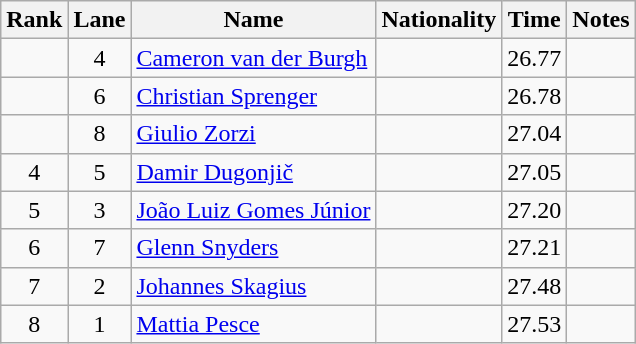<table class="wikitable sortable" style="text-align:center">
<tr>
<th>Rank</th>
<th>Lane</th>
<th>Name</th>
<th>Nationality</th>
<th>Time</th>
<th>Notes</th>
</tr>
<tr>
<td></td>
<td>4</td>
<td align=left><a href='#'>Cameron van der Burgh</a></td>
<td align=left></td>
<td>26.77</td>
<td></td>
</tr>
<tr>
<td></td>
<td>6</td>
<td align=left><a href='#'>Christian Sprenger</a></td>
<td align=left></td>
<td>26.78</td>
<td></td>
</tr>
<tr>
<td></td>
<td>8</td>
<td align=left><a href='#'>Giulio Zorzi</a></td>
<td align=left></td>
<td>27.04</td>
<td></td>
</tr>
<tr>
<td>4</td>
<td>5</td>
<td align=left><a href='#'>Damir Dugonjič</a></td>
<td align=left></td>
<td>27.05</td>
<td></td>
</tr>
<tr>
<td>5</td>
<td>3</td>
<td align=left><a href='#'>João Luiz Gomes Júnior</a></td>
<td align=left></td>
<td>27.20</td>
<td></td>
</tr>
<tr>
<td>6</td>
<td>7</td>
<td align=left><a href='#'>Glenn Snyders</a></td>
<td align=left></td>
<td>27.21</td>
<td></td>
</tr>
<tr>
<td>7</td>
<td>2</td>
<td align=left><a href='#'>Johannes Skagius</a></td>
<td align=left></td>
<td>27.48</td>
<td></td>
</tr>
<tr>
<td>8</td>
<td>1</td>
<td align=left><a href='#'>Mattia Pesce</a></td>
<td align=left></td>
<td>27.53</td>
<td></td>
</tr>
</table>
